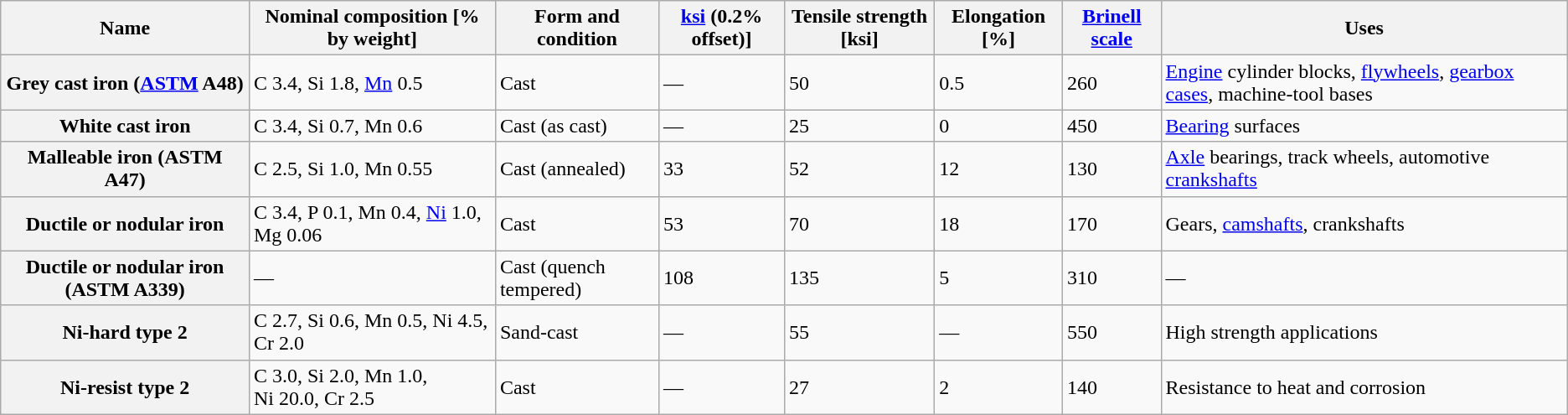<table class="wikitable">
<tr>
<th>Name</th>
<th>Nominal composition [% by weight]</th>
<th>Form and condition</th>
<th><a href='#'>ksi</a> (0.2% offset)]</th>
<th>Tensile strength [ksi]</th>
<th>Elongation [%]</th>
<th><a href='#'>Brinell scale</a></th>
<th>Uses</th>
</tr>
<tr>
<th>Grey cast iron (<a href='#'>ASTM</a> A48)</th>
<td>C 3.4, Si 1.8, <a href='#'>Mn</a> 0.5</td>
<td>Cast</td>
<td>—</td>
<td>50</td>
<td>0.5</td>
<td>260</td>
<td><a href='#'>Engine</a> cylinder blocks, <a href='#'>flywheels</a>, <a href='#'>gearbox cases</a>, machine-tool bases</td>
</tr>
<tr>
<th>White cast iron</th>
<td>C 3.4, Si 0.7, Mn 0.6</td>
<td>Cast (as cast)</td>
<td>—</td>
<td>25</td>
<td>0</td>
<td>450</td>
<td><a href='#'>Bearing</a> surfaces</td>
</tr>
<tr>
<th>Malleable iron (ASTM A47)</th>
<td>C 2.5, Si 1.0, Mn 0.55</td>
<td>Cast (annealed)</td>
<td>33</td>
<td>52</td>
<td>12</td>
<td>130</td>
<td><a href='#'>Axle</a> bearings, track wheels, automotive <a href='#'>crankshafts</a></td>
</tr>
<tr>
<th>Ductile or nodular iron</th>
<td>C 3.4, P 0.1, Mn 0.4, <a href='#'>Ni</a> 1.0, Mg 0.06</td>
<td>Cast</td>
<td>53</td>
<td>70</td>
<td>18</td>
<td>170</td>
<td>Gears, <a href='#'>camshafts</a>, crankshafts</td>
</tr>
<tr>
<th>Ductile or nodular iron (ASTM A339)</th>
<td>—</td>
<td>Cast (quench tempered)</td>
<td>108</td>
<td>135</td>
<td>5</td>
<td>310</td>
<td>—</td>
</tr>
<tr>
<th>Ni-hard type 2</th>
<td>C 2.7, Si 0.6, Mn 0.5, Ni 4.5, Cr 2.0</td>
<td>Sand-cast</td>
<td>—</td>
<td>55</td>
<td>—</td>
<td>550</td>
<td>High strength applications</td>
</tr>
<tr>
<th>Ni-resist type 2</th>
<td>C 3.0, Si 2.0, Mn 1.0, Ni 20.0, Cr 2.5</td>
<td>Cast</td>
<td>—</td>
<td>27</td>
<td>2</td>
<td>140</td>
<td>Resistance to heat and corrosion</td>
</tr>
</table>
